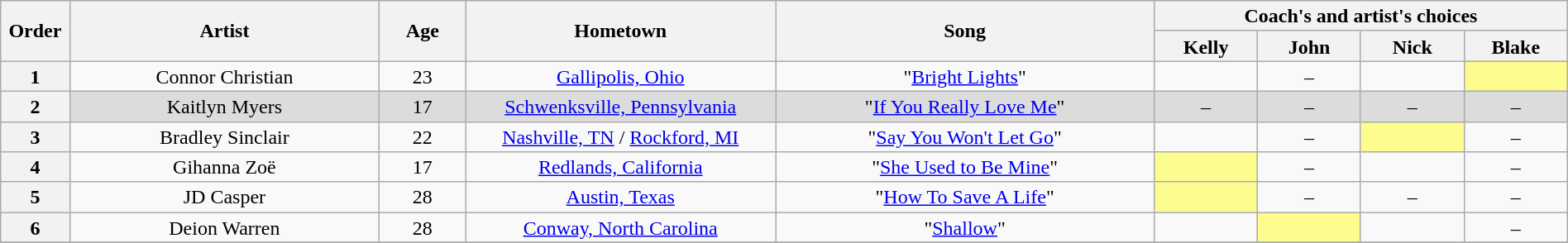<table class="wikitable" style="text-align:center; line-height:17px; width:100%">
<tr>
<th scope="col" rowspan="2" style="width:04%;">Order</th>
<th scope="col" rowspan="2" style="width:18%;">Artist</th>
<th scope="col" rowspan="2" style="width:05%;">Age</th>
<th scope="col" rowspan="2" style="width:18%;">Hometown</th>
<th scope="col" rowspan="2" style="width:22%;">Song</th>
<th scope="col" colspan="4" style="width:24%;">Coach's and artist's choices</th>
</tr>
<tr>
<th stylw="width:06%;">Kelly</th>
<th style="width:06%;">John</th>
<th style="width:06%;">Nick</th>
<th style="width:06%;">Blake</th>
</tr>
<tr>
<th>1</th>
<td>Connor Christian</td>
<td>23</td>
<td><a href='#'>Gallipolis, Ohio</a></td>
<td>"<a href='#'>Bright Lights</a>"</td>
<td><em></em></td>
<td>–</td>
<td><em></em></td>
<td bgcolor="#fdfc8f"><em></em></td>
</tr>
<tr style="background:#DCDCDC">
<th>2</th>
<td>Kaitlyn Myers</td>
<td>17</td>
<td><a href='#'>Schwenksville, Pennsylvania</a></td>
<td>"<a href='#'>If You Really Love Me</a>"</td>
<td>–</td>
<td>–</td>
<td>–</td>
<td>–</td>
</tr>
<tr>
<th>3</th>
<td>Bradley Sinclair</td>
<td>22</td>
<td><a href='#'>Nashville, TN</a> / <a href='#'>Rockford, MI</a></td>
<td>"<a href='#'>Say You Won't Let Go</a>"</td>
<td><em></em></td>
<td>–</td>
<td bgcolor="#fdfc8f"><em></em></td>
<td>–</td>
</tr>
<tr>
<th>4</th>
<td>Gihanna Zoë</td>
<td>17</td>
<td><a href='#'>Redlands, California</a></td>
<td>"<a href='#'>She Used to Be Mine</a>"</td>
<td bgcolor="#fdfc8f"><em></em></td>
<td>–</td>
<td><em></em></td>
<td>–</td>
</tr>
<tr>
<th>5</th>
<td>JD Casper</td>
<td>28</td>
<td><a href='#'>Austin, Texas</a></td>
<td>"<a href='#'>How To Save A Life</a>"</td>
<td bgcolor="#fdfc8f"><em></em></td>
<td>–</td>
<td>–</td>
<td>–</td>
</tr>
<tr>
<th>6</th>
<td>Deion Warren</td>
<td>28</td>
<td><a href='#'>Conway, North Carolina</a></td>
<td>"<a href='#'>Shallow</a>"</td>
<td><em></em></td>
<td bgcolor="#fdfc8f"><em></em></td>
<td><em></em></td>
<td>–</td>
</tr>
<tr>
</tr>
</table>
